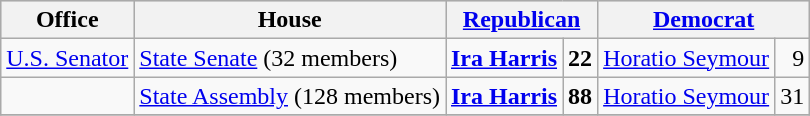<table class=wikitable>
<tr bgcolor=lightgrey>
<th>Office</th>
<th>House</th>
<th colspan="2"><a href='#'>Republican</a></th>
<th colspan="2"><a href='#'>Democrat</a></th>
</tr>
<tr>
<td><a href='#'>U.S. Senator</a></td>
<td><a href='#'>State Senate</a> (32 members)</td>
<td><strong><a href='#'>Ira Harris</a></strong></td>
<td align="right"><strong>22</strong></td>
<td><a href='#'>Horatio Seymour</a></td>
<td align="right">9</td>
</tr>
<tr>
<td></td>
<td><a href='#'>State Assembly</a> (128 members)</td>
<td><strong><a href='#'>Ira Harris</a></strong></td>
<td align="right"><strong>88</strong></td>
<td><a href='#'>Horatio Seymour</a></td>
<td align="right">31</td>
</tr>
<tr>
</tr>
</table>
